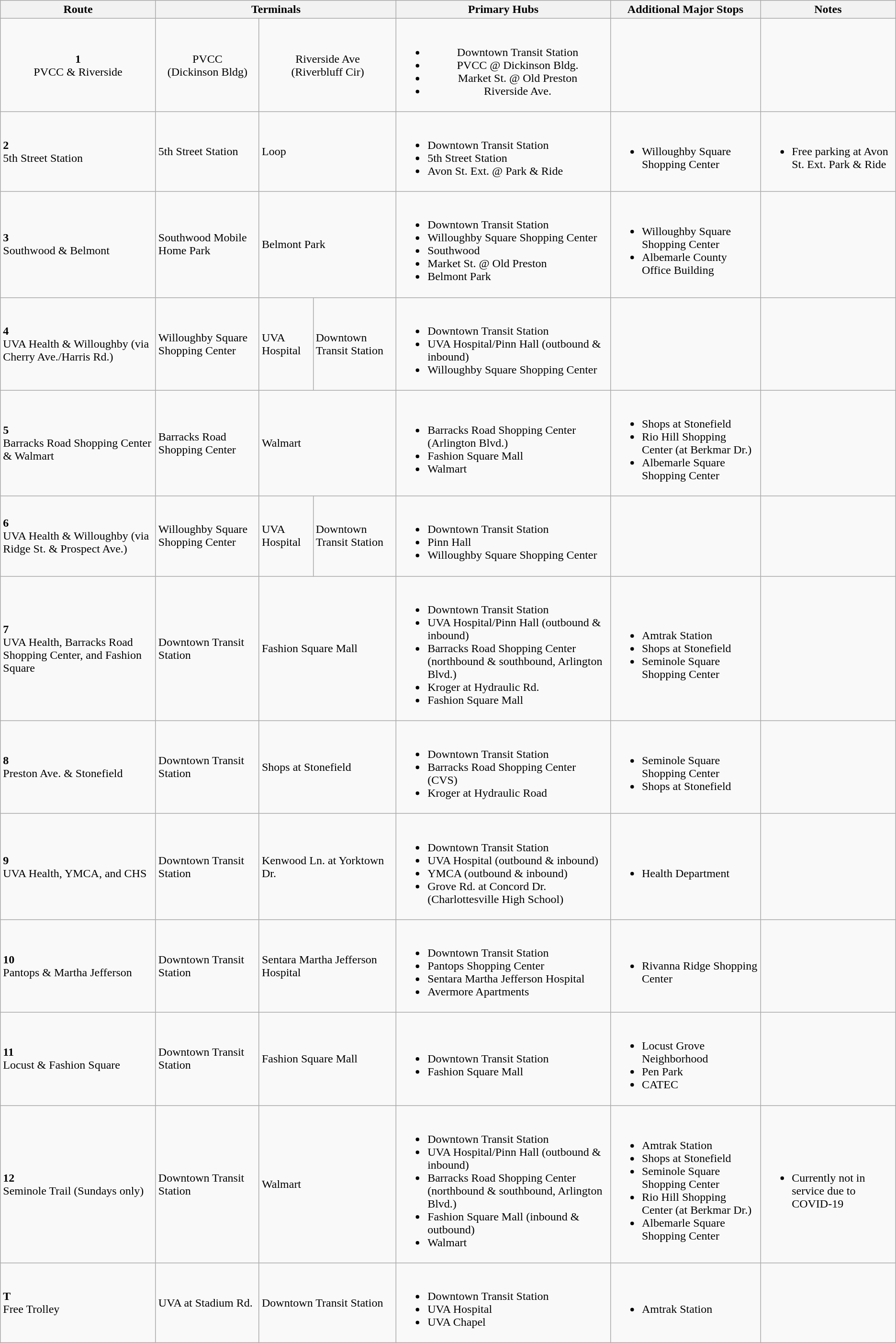<table class="wikitable">
<tr>
<th>Route</th>
<th colspan="3">Terminals</th>
<th>Primary Hubs</th>
<th>Additional Major Stops</th>
<th>Notes</th>
</tr>
<tr align="center">
<td><strong>1</strong><br>PVCC & Riverside</td>
<td>PVCC<br>(Dickinson Bldg)</td>
<td colspan="2">Riverside Ave<br>(Riverbluff Cir)</td>
<td><br><ul><li>Downtown Transit Station</li><li>PVCC @ Dickinson Bldg.</li><li>Market St. @ Old Preston</li><li>Riverside Ave.</li></ul></td>
<td></td>
<td></td>
</tr>
<tr -align="center">
<td><strong>2</strong><br>5th Street Station</td>
<td>5th Street Station</td>
<td colspan="2">Loop</td>
<td><br><ul><li>Downtown Transit Station</li><li>5th Street Station</li><li>Avon St. Ext. @ Park & Ride</li></ul></td>
<td><br><ul><li>Willoughby Square Shopping Center</li></ul></td>
<td><br><ul><li>Free parking at Avon St. Ext. Park & Ride</li></ul></td>
</tr>
<tr -align="center">
<td><strong>3</strong><br>Southwood & Belmont</td>
<td>Southwood Mobile Home Park</td>
<td colspan="2">Belmont Park</td>
<td><br><ul><li>Downtown Transit Station</li><li>Willoughby Square Shopping Center</li><li>Southwood</li><li>Market St. @ Old Preston</li><li>Belmont Park</li></ul></td>
<td><br><ul><li>Willoughby Square Shopping Center</li><li>Albemarle County Office Building</li></ul></td>
<td></td>
</tr>
<tr -align="center">
<td><strong>4</strong><br>UVA Health & Willoughby (via Cherry Ave./Harris Rd.)</td>
<td>Willoughby Square Shopping Center</td>
<td>UVA Hospital</td>
<td>Downtown Transit Station</td>
<td><br><ul><li>Downtown Transit Station</li><li>UVA Hospital/Pinn Hall (outbound & inbound)</li><li>Willoughby Square Shopping Center</li></ul></td>
<td></td>
<td></td>
</tr>
<tr -align="center">
<td><strong>5</strong><br>Barracks Road Shopping Center & Walmart</td>
<td>Barracks Road Shopping Center</td>
<td colspan="2">Walmart</td>
<td><br><ul><li>Barracks Road Shopping Center (Arlington Blvd.)</li><li>Fashion Square Mall</li><li>Walmart</li></ul></td>
<td><br><ul><li>Shops at Stonefield</li><li>Rio Hill Shopping Center (at Berkmar Dr.)</li><li>Albemarle Square Shopping Center</li></ul></td>
<td></td>
</tr>
<tr -align="center">
<td><strong>6</strong><br>UVA Health & Willoughby (via Ridge St. & Prospect Ave.)</td>
<td>Willoughby Square Shopping Center</td>
<td>UVA Hospital</td>
<td>Downtown Transit Station</td>
<td><br><ul><li>Downtown Transit Station</li><li>Pinn Hall</li><li>Willoughby Square Shopping Center</li></ul></td>
<td></td>
<td></td>
</tr>
<tr -align="center">
<td><strong>7</strong><br>UVA Health, Barracks Road Shopping Center, and Fashion Square</td>
<td>Downtown Transit Station</td>
<td colspan="2">Fashion Square Mall</td>
<td><br><ul><li>Downtown Transit Station</li><li>UVA Hospital/Pinn Hall (outbound & inbound)</li><li>Barracks Road Shopping Center (northbound & southbound, Arlington Blvd.)</li><li>Kroger at Hydraulic Rd.</li><li>Fashion Square Mall</li></ul></td>
<td><br><ul><li>Amtrak Station</li><li>Shops at Stonefield</li><li>Seminole Square Shopping Center</li></ul></td>
<td></td>
</tr>
<tr -align="center">
<td><strong>8</strong><br>Preston Ave. & Stonefield</td>
<td>Downtown Transit Station</td>
<td colspan="2">Shops at Stonefield</td>
<td><br><ul><li>Downtown Transit Station</li><li>Barracks Road Shopping Center (CVS)</li><li>Kroger at Hydraulic Road</li></ul></td>
<td><br><ul><li>Seminole Square Shopping Center</li><li>Shops at Stonefield</li></ul></td>
<td></td>
</tr>
<tr -align="center">
<td><strong>9</strong><br>UVA Health, YMCA, and CHS</td>
<td>Downtown Transit Station</td>
<td colspan="2">Kenwood Ln. at Yorktown Dr.</td>
<td><br><ul><li>Downtown Transit Station</li><li>UVA Hospital (outbound & inbound)</li><li>YMCA (outbound & inbound)</li><li>Grove Rd. at Concord Dr. (Charlottesville High School)</li></ul></td>
<td><br><ul><li>Health Department</li></ul></td>
<td></td>
</tr>
<tr -align="center">
<td><strong>10</strong><br>Pantops & Martha Jefferson</td>
<td>Downtown Transit Station</td>
<td colspan="2">Sentara Martha Jefferson Hospital</td>
<td><br><ul><li>Downtown Transit Station</li><li>Pantops Shopping Center</li><li>Sentara Martha Jefferson Hospital</li><li>Avermore Apartments</li></ul></td>
<td><br><ul><li>Rivanna Ridge Shopping Center</li></ul></td>
<td></td>
</tr>
<tr -align="center">
<td><strong>11</strong><br>Locust & Fashion Square</td>
<td>Downtown Transit Station</td>
<td colspan="2">Fashion Square Mall</td>
<td><br><ul><li>Downtown Transit Station</li><li>Fashion Square Mall</li></ul></td>
<td><br><ul><li>Locust Grove Neighborhood</li><li>Pen Park</li><li>CATEC</li></ul></td>
<td></td>
</tr>
<tr -align="center">
<td><strong>12</strong><br>Seminole Trail (Sundays only)</td>
<td>Downtown Transit Station</td>
<td colspan="2">Walmart</td>
<td><br><ul><li>Downtown Transit Station</li><li>UVA Hospital/Pinn Hall (outbound & inbound)</li><li>Barracks Road Shopping Center (northbound & southbound, Arlington Blvd.)</li><li>Fashion Square Mall (inbound & outbound)</li><li>Walmart</li></ul></td>
<td><br><ul><li>Amtrak Station</li><li>Shops at Stonefield</li><li>Seminole Square Shopping Center</li><li>Rio Hill Shopping Center (at Berkmar Dr.)</li><li>Albemarle Square Shopping Center</li></ul></td>
<td><br><ul><li>Currently not in service due to COVID-19</li></ul></td>
</tr>
<tr -align="center">
<td><strong>T</strong><br>Free Trolley</td>
<td>UVA at Stadium Rd.</td>
<td colspan="2">Downtown Transit Station</td>
<td><br><ul><li>Downtown Transit Station</li><li>UVA Hospital</li><li>UVA Chapel</li></ul></td>
<td><br><ul><li>Amtrak Station</li></ul></td>
<td></td>
</tr>
</table>
